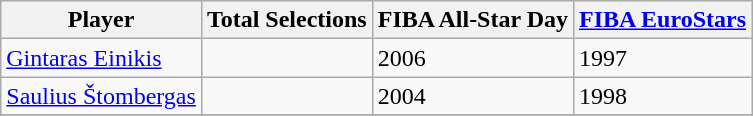<table | class="wikitable sortable">
<tr>
<th>Player</th>
<th>Total Selections</th>
<th>FIBA All-Star Day</th>
<th><a href='#'>FIBA EuroStars</a></th>
</tr>
<tr>
<td> <a href='#'>Gintaras Einikis</a></td>
<td></td>
<td>2006</td>
<td>1997</td>
</tr>
<tr>
<td> <a href='#'>Saulius Štombergas</a></td>
<td></td>
<td>2004</td>
<td>1998</td>
</tr>
<tr>
</tr>
</table>
